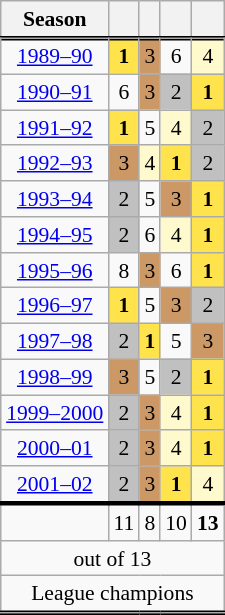<table class="wikitable sortable" style="text-align:center; font-size:90%; float:right; margin-left:1em">
<tr>
<th>Season</th>
<th></th>
<th></th>
<th></th>
<th></th>
</tr>
<tr style="border-top:3px solid black">
</tr>
<tr>
<td><a href='#'>1989–90</a></td>
<td style="background: #ffe34d;"><strong>1</strong></td>
<td style="background: #cc9966;">3</td>
<td>6</td>
<td style="background: LemonChiffon;">4</td>
</tr>
<tr>
<td><a href='#'>1990–91</a></td>
<td>6</td>
<td style="background: #cc9966;">3</td>
<td style="background: silver;">2</td>
<td style="background: #ffe34d;"><strong>1</strong></td>
</tr>
<tr>
<td><a href='#'>1991–92</a></td>
<td style="background: #ffe34d;"><strong>1</strong></td>
<td>5</td>
<td style="background: LemonChiffon;">4</td>
<td style="background: silver;">2</td>
</tr>
<tr>
<td><a href='#'>1992–93</a></td>
<td style="background: #cc9966;">3</td>
<td style="background: LemonChiffon;">4</td>
<td style="background: #ffe34d;"><strong>1</strong></td>
<td style="background: silver;">2</td>
</tr>
<tr>
<td><a href='#'>1993–94</a></td>
<td style="background: silver;">2</td>
<td>5</td>
<td style="background: #cc9966;">3</td>
<td style="background: #ffe34d;"><strong>1</strong></td>
</tr>
<tr>
<td><a href='#'>1994–95</a></td>
<td style="background: silver;">2</td>
<td>6</td>
<td style="background: LemonChiffon;">4</td>
<td style="background: #ffe34d;"><strong>1</strong></td>
</tr>
<tr>
<td><a href='#'>1995–96</a></td>
<td>8</td>
<td style="background: #cc9966;">3</td>
<td>6</td>
<td style="background: #ffe34d;"><strong>1</strong></td>
</tr>
<tr>
<td><a href='#'>1996–97</a></td>
<td style="background: #ffe34d;"><strong>1</strong></td>
<td>5</td>
<td style="background: #cc9966;">3</td>
<td style="background: silver;">2</td>
</tr>
<tr>
<td><a href='#'>1997–98</a></td>
<td style="background: silver;">2</td>
<td style="background: #ffe34d;"><strong>1</strong></td>
<td>5</td>
<td style="background: #cc9966;">3</td>
</tr>
<tr>
<td><a href='#'>1998–99</a></td>
<td style="background: #cc9966;">3</td>
<td>5</td>
<td style="background: silver;">2</td>
<td style="background: #ffe34d;"><strong>1</strong></td>
</tr>
<tr>
<td><a href='#'>1999–2000</a></td>
<td style="background: silver;">2</td>
<td style="background: #cc9966;">3</td>
<td style="background: LemonChiffon;">4</td>
<td style="background: #ffe34d;"><strong>1</strong></td>
</tr>
<tr>
<td><a href='#'>2000–01</a></td>
<td style="background: silver;">2</td>
<td style="background: #cc9966;">3</td>
<td style="background: LemonChiffon;">4</td>
<td style="background: #ffe34d;"><strong>1</strong></td>
</tr>
<tr>
<td><a href='#'>2001–02</a></td>
<td style="background: silver;">2</td>
<td style="background: #cc9966;">3</td>
<td style="background: #ffe34d;"><strong>1</strong></td>
<td style="background: LemonChiffon;">4</td>
</tr>
<tr style="border-top:3px solid black" class="sortbottom">
<td><strong></strong></td>
<td>11</td>
<td>8</td>
<td>10</td>
<td><strong>13</strong></td>
</tr>
<tr class="sortbottom">
<td colspan="5">out of 13</td>
</tr>
<tr class="sortbottom">
<td colspan="5"> League champions<br></td>
</tr>
<tr style="border-top:3px solid black" class="sortbottom">
</tr>
</table>
